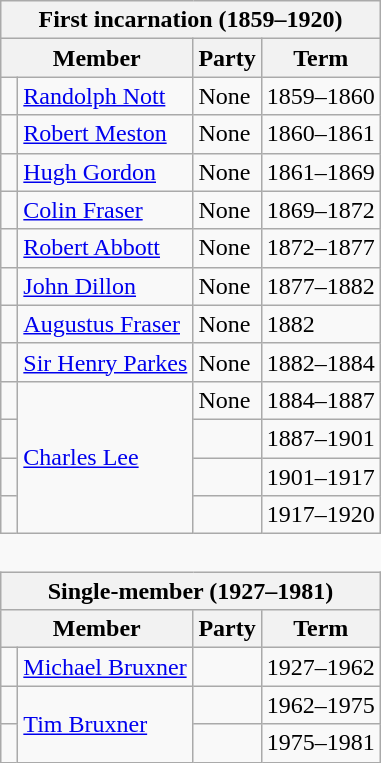<table class="wikitable" style='border-style: none none none none;'>
<tr>
<th colspan="4">First incarnation (1859–1920)</th>
</tr>
<tr>
<th colspan="2">Member</th>
<th>Party</th>
<th>Term</th>
</tr>
<tr style="background: #f9f9f9">
<td> </td>
<td><a href='#'>Randolph Nott</a></td>
<td>None</td>
<td>1859–1860</td>
</tr>
<tr style="background: #f9f9f9">
<td> </td>
<td><a href='#'>Robert Meston</a></td>
<td>None</td>
<td>1860–1861</td>
</tr>
<tr style="background: #f9f9f9">
<td> </td>
<td><a href='#'>Hugh Gordon</a></td>
<td>None</td>
<td>1861–1869</td>
</tr>
<tr style="background: #f9f9f9">
<td> </td>
<td><a href='#'>Colin Fraser</a></td>
<td>None</td>
<td>1869–1872</td>
</tr>
<tr style="background: #f9f9f9">
<td> </td>
<td><a href='#'>Robert Abbott</a></td>
<td>None</td>
<td>1872–1877</td>
</tr>
<tr style="background: #f9f9f9">
<td> </td>
<td><a href='#'>John Dillon</a></td>
<td>None</td>
<td>1877–1882</td>
</tr>
<tr style="background: #f9f9f9">
<td> </td>
<td><a href='#'>Augustus Fraser</a></td>
<td>None</td>
<td>1882</td>
</tr>
<tr style="background: #f9f9f9">
<td> </td>
<td><a href='#'>Sir Henry Parkes</a></td>
<td>None</td>
<td>1882–1884</td>
</tr>
<tr style="background: #f9f9f9">
<td> </td>
<td rowspan="4"><a href='#'>Charles Lee</a></td>
<td>None</td>
<td>1884–1887</td>
</tr>
<tr style="background: #f9f9f9">
<td> </td>
<td></td>
<td>1887–1901</td>
</tr>
<tr style="background: #f9f9f9">
<td> </td>
<td></td>
<td>1901–1917</td>
</tr>
<tr style="background: #f9f9f9">
<td> </td>
<td></td>
<td>1917–1920</td>
</tr>
<tr>
<td colspan="4" style='border-style: none none none none;'> </td>
</tr>
<tr>
<th colspan="4">Single-member (1927–1981)</th>
</tr>
<tr>
<th colspan="2">Member</th>
<th>Party</th>
<th>Term</th>
</tr>
<tr style="background: #f9f9f9">
<td> </td>
<td><a href='#'>Michael Bruxner</a></td>
<td></td>
<td>1927–1962</td>
</tr>
<tr style="background: #f9f9f9">
<td> </td>
<td rowspan="2"><a href='#'>Tim Bruxner</a></td>
<td></td>
<td>1962–1975</td>
</tr>
<tr style="background: #f9f9f9">
<td> </td>
<td></td>
<td>1975–1981</td>
</tr>
</table>
